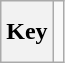<table class="wikitable" style="height:2.6em">
<tr>
<th>Key</th>
<td></td>
</tr>
</table>
